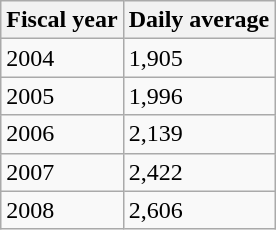<table class="wikitable">
<tr>
<th>Fiscal year</th>
<th>Daily average</th>
</tr>
<tr>
<td>2004</td>
<td>1,905</td>
</tr>
<tr>
<td>2005</td>
<td>1,996</td>
</tr>
<tr>
<td>2006</td>
<td>2,139</td>
</tr>
<tr>
<td>2007</td>
<td>2,422</td>
</tr>
<tr>
<td>2008</td>
<td>2,606</td>
</tr>
</table>
